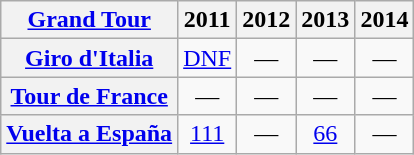<table class="wikitable plainrowheaders">
<tr>
<th scope="col"><a href='#'>Grand Tour</a></th>
<th scope="col">2011</th>
<th scope="col">2012</th>
<th scope="col">2013</th>
<th scope="col">2014</th>
</tr>
<tr style="text-align:center;">
<th scope="row"> <a href='#'>Giro d'Italia</a></th>
<td style="text-align:center;"><a href='#'>DNF</a></td>
<td>—</td>
<td>—</td>
<td>—</td>
</tr>
<tr style="text-align:center;">
<th scope="row"> <a href='#'>Tour de France</a></th>
<td>—</td>
<td>—</td>
<td>—</td>
<td>—</td>
</tr>
<tr style="text-align:center;">
<th scope="row"> <a href='#'>Vuelta a España</a></th>
<td style="text-align:center;"><a href='#'>111</a></td>
<td>—</td>
<td style="text-align:center;"><a href='#'>66</a></td>
<td>—</td>
</tr>
</table>
